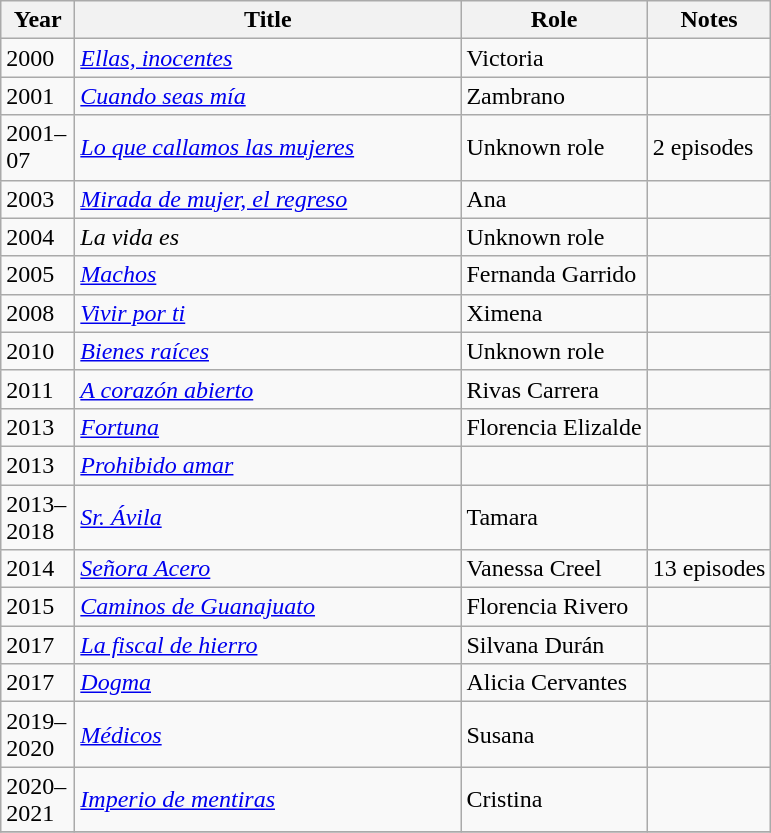<table class="wikitable sortable">
<tr>
<th width="42">Year</th>
<th width="250">Title</th>
<th>Role</th>
<th class="unsortable">Notes</th>
</tr>
<tr>
<td>2000</td>
<td><em><a href='#'>Ellas, inocentes </a></em></td>
<td>Victoria</td>
<td></td>
</tr>
<tr>
<td>2001</td>
<td><em><a href='#'>Cuando seas mía</a></em></td>
<td> Zambrano</td>
<td></td>
</tr>
<tr>
<td>2001–07</td>
<td><em><a href='#'>Lo que callamos las mujeres</a></em></td>
<td>Unknown role</td>
<td>2 episodes</td>
</tr>
<tr>
<td>2003</td>
<td><em><a href='#'>Mirada de mujer, el regreso</a></em></td>
<td>Ana</td>
<td></td>
</tr>
<tr>
<td>2004</td>
<td><em>La vida es </em></td>
<td>Unknown role</td>
<td></td>
</tr>
<tr>
<td>2005</td>
<td><em><a href='#'>Machos</a></em></td>
<td>Fernanda Garrido</td>
<td></td>
</tr>
<tr>
<td>2008</td>
<td><em><a href='#'>Vivir por ti</a></em></td>
<td>Ximena</td>
<td></td>
</tr>
<tr>
<td>2010</td>
<td><em><a href='#'>Bienes raíces</a></em></td>
<td>Unknown role</td>
<td></td>
</tr>
<tr>
<td>2011</td>
<td><em><a href='#'>A corazón abierto</a></em></td>
<td> Rivas Carrera</td>
<td></td>
</tr>
<tr>
<td>2013</td>
<td><em><a href='#'>Fortuna</a></em></td>
<td>Florencia Elizalde</td>
<td></td>
</tr>
<tr>
<td>2013</td>
<td><em><a href='#'>Prohibido amar</a></em></td>
<td> </td>
<td></td>
</tr>
<tr>
<td>2013–2018</td>
<td><em><a href='#'>Sr. Ávila</a></em></td>
<td>Tamara</td>
<td></td>
</tr>
<tr>
<td>2014</td>
<td><em><a href='#'>Señora Acero</a></em></td>
<td>Vanessa Creel</td>
<td>13 episodes</td>
</tr>
<tr>
<td>2015</td>
<td><em><a href='#'>Caminos de Guanajuato</a></em></td>
<td>Florencia Rivero</td>
<td></td>
</tr>
<tr>
<td>2017</td>
<td><em><a href='#'>La fiscal de hierro</a></em></td>
<td>Silvana Durán</td>
<td></td>
</tr>
<tr>
<td>2017</td>
<td><em><a href='#'>Dogma</a></em></td>
<td>Alicia Cervantes</td>
<td></td>
</tr>
<tr>
<td>2019–2020</td>
<td><em><a href='#'>Médicos</a></em></td>
<td>Susana</td>
<td></td>
</tr>
<tr>
<td>2020–2021</td>
<td><em><a href='#'>Imperio de mentiras</a></em></td>
<td>Cristina</td>
<td></td>
</tr>
<tr>
</tr>
</table>
